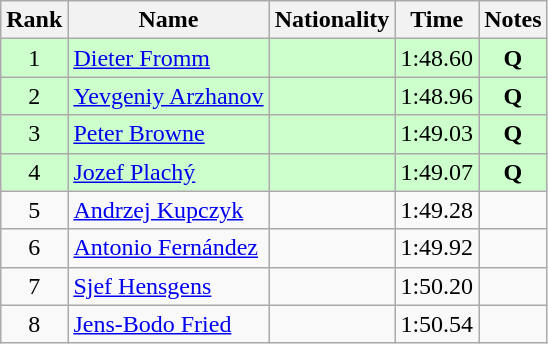<table class="wikitable sortable" style="text-align:center">
<tr>
<th>Rank</th>
<th>Name</th>
<th>Nationality</th>
<th>Time</th>
<th>Notes</th>
</tr>
<tr bgcolor=ccffcc>
<td>1</td>
<td align=left><a href='#'>Dieter Fromm</a></td>
<td align=left></td>
<td>1:48.60</td>
<td><strong>Q</strong></td>
</tr>
<tr bgcolor=ccffcc>
<td>2</td>
<td align=left><a href='#'>Yevgeniy Arzhanov</a></td>
<td align=left></td>
<td>1:48.96</td>
<td><strong>Q</strong></td>
</tr>
<tr bgcolor=ccffcc>
<td>3</td>
<td align=left><a href='#'>Peter Browne</a></td>
<td align=left></td>
<td>1:49.03</td>
<td><strong>Q</strong></td>
</tr>
<tr bgcolor=ccffcc>
<td>4</td>
<td align=left><a href='#'>Jozef Plachý</a></td>
<td align=left></td>
<td>1:49.07</td>
<td><strong>Q</strong></td>
</tr>
<tr>
<td>5</td>
<td align=left><a href='#'>Andrzej Kupczyk</a></td>
<td align=left></td>
<td>1:49.28</td>
<td></td>
</tr>
<tr>
<td>6</td>
<td align=left><a href='#'>Antonio Fernández</a></td>
<td align=left></td>
<td>1:49.92</td>
<td></td>
</tr>
<tr>
<td>7</td>
<td align=left><a href='#'>Sjef Hensgens</a></td>
<td align=left></td>
<td>1:50.20</td>
<td></td>
</tr>
<tr>
<td>8</td>
<td align=left><a href='#'>Jens-Bodo Fried</a></td>
<td align=left></td>
<td>1:50.54</td>
<td></td>
</tr>
</table>
